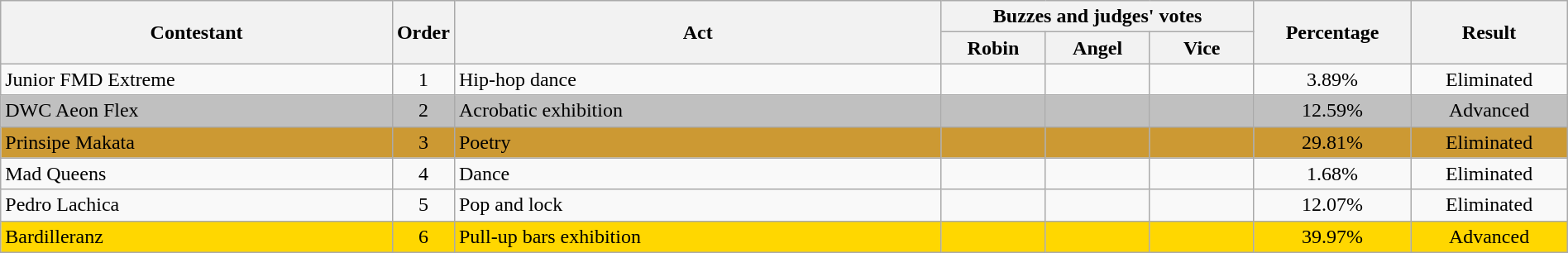<table class="wikitable" style="text-align:center; width:100%;">
<tr>
<th rowspan="2" style="width:25%;">Contestant</th>
<th rowspan="2" style="width:03%;">Order</th>
<th rowspan="2">Act</th>
<th colspan="3" style="width:20%;">Buzzes and judges' votes</th>
<th rowspan="2" style="width:10%;">Percentage</th>
<th rowspan="2" style="width:10%;">Result</th>
</tr>
<tr>
<th style="width:06.66%;">Robin</th>
<th style="width:06.66%;">Angel</th>
<th style="width:06.66%;">Vice</th>
</tr>
<tr>
<td scope="row" style="text-align:left;">Junior FMD Extreme</td>
<td>1</td>
<td style="text-align:left;">Hip-hop dance</td>
<td></td>
<td></td>
<td></td>
<td>3.89%</td>
<td>Eliminated</td>
</tr>
<tr style="background:silver;">
<td scope="row" style="text-align:left;">DWC Aeon Flex </td>
<td>2</td>
<td style="text-align:left;">Acrobatic exhibition</td>
<td></td>
<td></td>
<td></td>
<td>12.59%</td>
<td>Advanced</td>
</tr>
<tr style="background:#c93;">
<td scope="row" style="text-align:left;">Prinsipe Makata</td>
<td>3</td>
<td style="text-align:left;">Poetry</td>
<td></td>
<td></td>
<td></td>
<td>29.81%</td>
<td>Eliminated</td>
</tr>
<tr>
<td scope="row" style="text-align:left;">Mad Queens</td>
<td>4</td>
<td style="text-align:left;">Dance</td>
<td></td>
<td></td>
<td></td>
<td>1.68%</td>
<td>Eliminated</td>
</tr>
<tr>
<td scope="row" style="text-align:left;">Pedro Lachica</td>
<td>5</td>
<td style="text-align:left;">Pop and lock</td>
<td></td>
<td></td>
<td></td>
<td>12.07%</td>
<td>Eliminated</td>
</tr>
<tr style="background:gold;">
<td scope="row" style="text-align:left;">Bardilleranz </td>
<td>6</td>
<td style="text-align:left;">Pull-up bars exhibition</td>
<td></td>
<td></td>
<td></td>
<td>39.97%</td>
<td>Advanced</td>
</tr>
</table>
